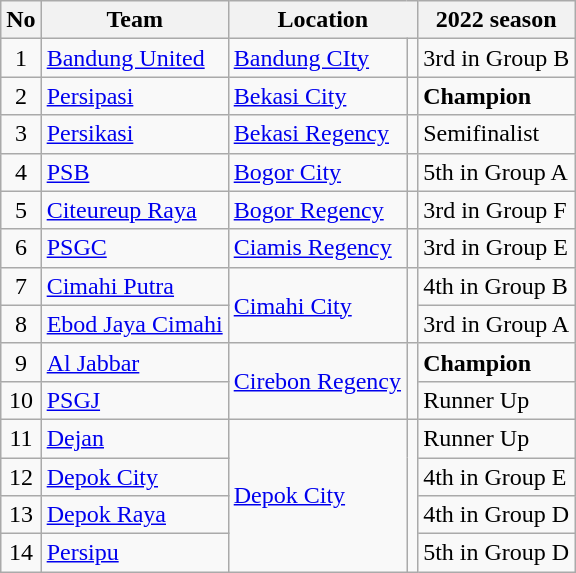<table class="wikitable">
<tr>
<th>No</th>
<th>Team</th>
<th colspan=2>Location</th>
<th>2022 season</th>
</tr>
<tr>
<td align=center>1</td>
<td><a href='#'>Bandung United</a></td>
<td><a href='#'>Bandung CIty</a></td>
<td></td>
<td>3rd in Group B</td>
</tr>
<tr>
<td align=center>2</td>
<td><a href='#'>Persipasi</a></td>
<td><a href='#'>Bekasi City</a></td>
<td></td>
<td><strong>Champion</strong></td>
</tr>
<tr>
<td align=center>3</td>
<td><a href='#'>Persikasi</a></td>
<td><a href='#'>Bekasi Regency</a></td>
<td></td>
<td>Semifinalist</td>
</tr>
<tr>
<td align=center>4</td>
<td><a href='#'>PSB</a></td>
<td><a href='#'>Bogor City</a></td>
<td></td>
<td>5th in Group A</td>
</tr>
<tr>
<td align=center>5</td>
<td><a href='#'>Citeureup Raya</a></td>
<td><a href='#'>Bogor Regency</a></td>
<td></td>
<td>3rd in Group F</td>
</tr>
<tr>
<td align=center>6</td>
<td><a href='#'>PSGC</a></td>
<td><a href='#'>Ciamis Regency</a></td>
<td></td>
<td>3rd in Group E</td>
</tr>
<tr>
<td align=center>7</td>
<td><a href='#'>Cimahi Putra</a></td>
<td rowspan=2><a href='#'>Cimahi City</a></td>
<td rowspan=2></td>
<td>4th in Group B</td>
</tr>
<tr>
<td align=center>8</td>
<td><a href='#'>Ebod Jaya Cimahi</a></td>
<td>3rd in Group A</td>
</tr>
<tr>
<td align=center>9</td>
<td><a href='#'>Al Jabbar</a></td>
<td rowspan=2><a href='#'>Cirebon Regency</a></td>
<td rowspan=2></td>
<td><strong>Champion </strong></td>
</tr>
<tr>
<td align=center>10</td>
<td><a href='#'>PSGJ</a></td>
<td>Runner Up </td>
</tr>
<tr>
<td align=center>11</td>
<td><a href='#'>Dejan</a></td>
<td rowspan=4><a href='#'>Depok City</a></td>
<td rowspan=4></td>
<td>Runner Up</td>
</tr>
<tr>
<td align=center>12</td>
<td><a href='#'>Depok City</a></td>
<td>4th in Group E</td>
</tr>
<tr>
<td align=center>13</td>
<td><a href='#'>Depok Raya</a></td>
<td>4th in Group D</td>
</tr>
<tr>
<td align=center>14</td>
<td><a href='#'>Persipu</a></td>
<td>5th in Group D</td>
</tr>
</table>
